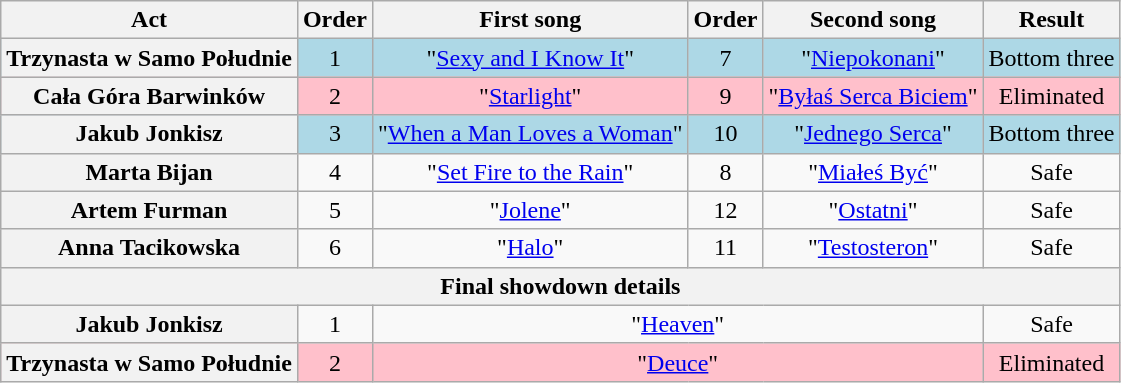<table class="wikitable plainrowheaders" style="text-align:center;">
<tr>
<th scope="col">Act</th>
<th scope="col">Order</th>
<th scope="col">First song</th>
<th scope="col">Order</th>
<th scope="col">Second song</th>
<th scope="col">Result</th>
</tr>
<tr bgcolor="lightblue">
<th scope="row">Trzynasta w Samo Południe</th>
<td>1</td>
<td>"<a href='#'>Sexy and I Know It</a>"</td>
<td>7</td>
<td>"<a href='#'>Niepokonani</a>"</td>
<td>Bottom three</td>
</tr>
<tr style="background:pink;">
<th scope="row">Cała Góra Barwinków</th>
<td>2</td>
<td>"<a href='#'>Starlight</a>"</td>
<td>9</td>
<td>"<a href='#'>Byłaś Serca Biciem</a>"</td>
<td>Eliminated</td>
</tr>
<tr bgcolor="lightblue">
<th scope="row">Jakub Jonkisz</th>
<td>3</td>
<td>"<a href='#'>When a Man Loves a Woman</a>"</td>
<td>10</td>
<td>"<a href='#'>Jednego Serca</a>"</td>
<td>Bottom three</td>
</tr>
<tr>
<th scope="row">Marta Bijan</th>
<td>4</td>
<td>"<a href='#'>Set Fire to the Rain</a>"</td>
<td>8</td>
<td>"<a href='#'>Miałeś Być</a>"</td>
<td>Safe</td>
</tr>
<tr>
<th scope="row">Artem Furman</th>
<td>5</td>
<td>"<a href='#'>Jolene</a>"</td>
<td>12</td>
<td>"<a href='#'>Ostatni</a>"</td>
<td>Safe</td>
</tr>
<tr>
<th scope="row">Anna Tacikowska</th>
<td>6</td>
<td>"<a href='#'>Halo</a>"</td>
<td>11</td>
<td>"<a href='#'>Testosteron</a>"</td>
<td>Safe</td>
</tr>
<tr>
<th scope="col" colspan="6">Final showdown details</th>
</tr>
<tr>
<th scope="row">Jakub Jonkisz</th>
<td>1</td>
<td colspan="3">"<a href='#'>Heaven</a>"</td>
<td>Safe</td>
</tr>
<tr style="background:pink;">
<th scope="row">Trzynasta w Samo Południe</th>
<td>2</td>
<td colspan="3">"<a href='#'>Deuce</a>"</td>
<td>Eliminated</td>
</tr>
</table>
